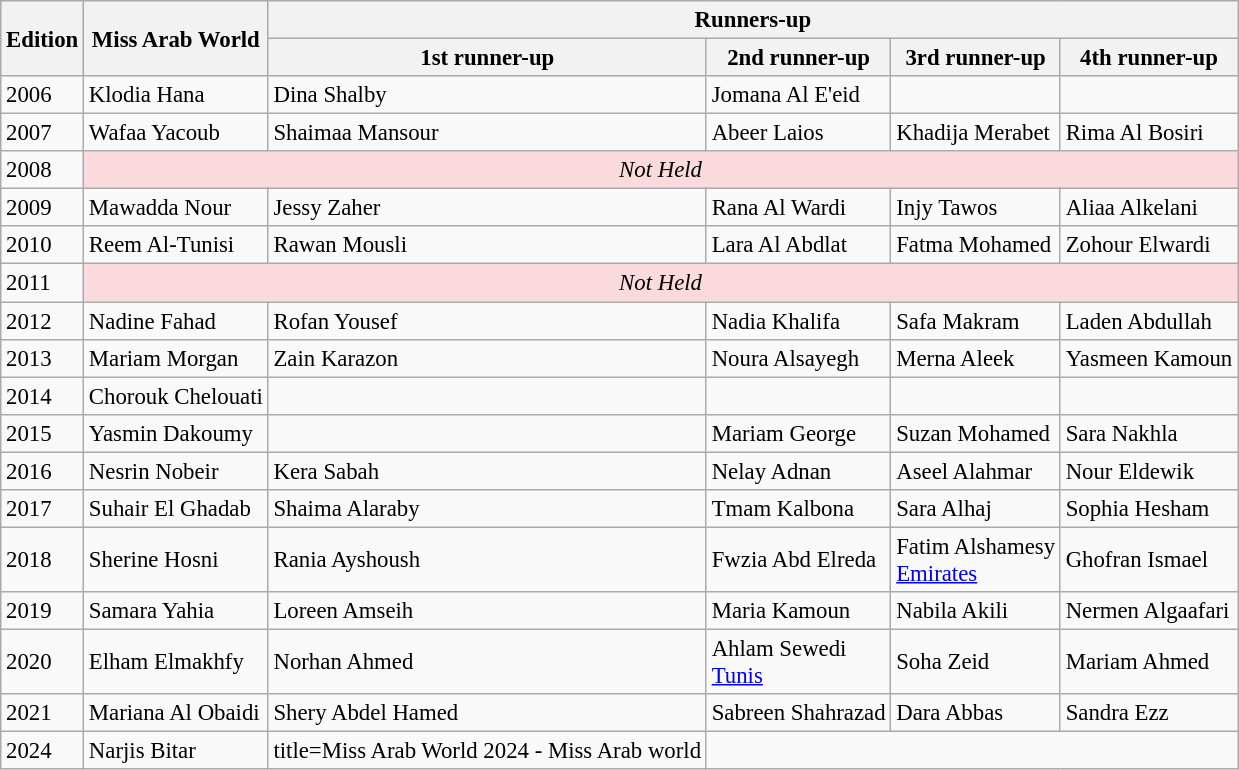<table class="wikitable sortable" style="font-size: 95%;">
<tr>
<th rowspan="2">Edition</th>
<th rowspan="2">Miss Arab World</th>
<th colspan="4">Runners-up</th>
</tr>
<tr>
<th>1st runner-up</th>
<th>2nd runner-up</th>
<th>3rd runner-up</th>
<th>4th runner-up</th>
</tr>
<tr>
<td>2006</td>
<td>Klodia Hana<br></td>
<td>Dina Shalby<br></td>
<td>Jomana Al E'eid<br></td>
<td></td>
<td></td>
</tr>
<tr>
<td>2007</td>
<td>Wafaa Yacoub<br></td>
<td>Shaimaa Mansour<br></td>
<td>Abeer Laios<br></td>
<td>Khadija Merabet<br></td>
<td>Rima Al Bosiri<br></td>
</tr>
<tr>
<td>2008</td>
<td colspan="5" style="background:#fadadd;text-align:center;"><em>Not Held</em></td>
</tr>
<tr>
<td>2009</td>
<td>Mawadda Nour<br></td>
<td>Jessy Zaher<br></td>
<td>Rana Al Wardi<br></td>
<td>Injy Tawos<br></td>
<td>Aliaa Alkelani<br></td>
</tr>
<tr>
<td>2010</td>
<td>Reem Al-Tunisi<br></td>
<td>Rawan Mousli<br></td>
<td>Lara Al Abdlat<br></td>
<td>Fatma Mohamed<br></td>
<td>Zohour Elwardi<br></td>
</tr>
<tr>
<td>2011</td>
<td colspan="5" style="background:#fadadd;text-align:center;"><em>Not Held</em></td>
</tr>
<tr>
<td>2012</td>
<td>Nadine Fahad<br></td>
<td>Rofan Yousef<br></td>
<td>Nadia Khalifa<br></td>
<td>Safa Makram<br></td>
<td>Laden Abdullah<br></td>
</tr>
<tr>
<td>2013</td>
<td>Mariam Morgan<br></td>
<td>Zain Karazon<br></td>
<td>Noura Alsayegh<br></td>
<td>Merna Aleek<br></td>
<td>Yasmeen Kamoun<br></td>
</tr>
<tr>
<td>2014</td>
<td>Chorouk Chelouati<br></td>
<td></td>
<td></td>
<td></td>
<td></td>
</tr>
<tr>
<td>2015</td>
<td>Yasmin Dakoumy<br></td>
<td></td>
<td>Mariam George<br></td>
<td>Suzan Mohamed<br></td>
<td>Sara Nakhla<br></td>
</tr>
<tr>
<td>2016</td>
<td>Nesrin Nobeir<br></td>
<td>Kera Sabah<br></td>
<td>Nelay Adnan<br></td>
<td>Aseel Alahmar<br></td>
<td>Nour Eldewik<br></td>
</tr>
<tr>
<td>2017</td>
<td>Suhair El Ghadab<br></td>
<td>Shaima Alaraby<br></td>
<td>Tmam Kalbona<br></td>
<td>Sara Alhaj<br></td>
<td>Sophia Hesham<br></td>
</tr>
<tr>
<td>2018</td>
<td>Sherine Hosni<br></td>
<td>Rania Ayshoush<br></td>
<td>Fwzia Abd Elreda<br></td>
<td>Fatim Alshamesy<br> <a href='#'>Emirates</a></td>
<td>Ghofran Ismael<br></td>
</tr>
<tr>
<td>2019</td>
<td>Samara Yahia<br></td>
<td>Loreen Amseih<br></td>
<td>Maria Kamoun<br></td>
<td>Nabila Akili<br></td>
<td>Nermen Algaafari<br></td>
</tr>
<tr>
<td>2020</td>
<td>Elham Elmakhfy<br></td>
<td>Norhan Ahmed<br></td>
<td>Ahlam Sewedi<br> <a href='#'>Tunis</a></td>
<td>Soha Zeid<br></td>
<td>Mariam Ahmed<br></td>
</tr>
<tr>
<td>2021</td>
<td>Mariana Al Obaidi<br></td>
<td>Shery Abdel Hamed<br></td>
<td>Sabreen Shahrazad<br></td>
<td>Dara Abbas<br></td>
<td>Sandra Ezz<br></td>
</tr>
<tr>
<td>2024</td>
<td>Narjis Bitar </td>
<td>title=Miss Arab World 2024 - Miss Arab world</td>
</tr>
</table>
